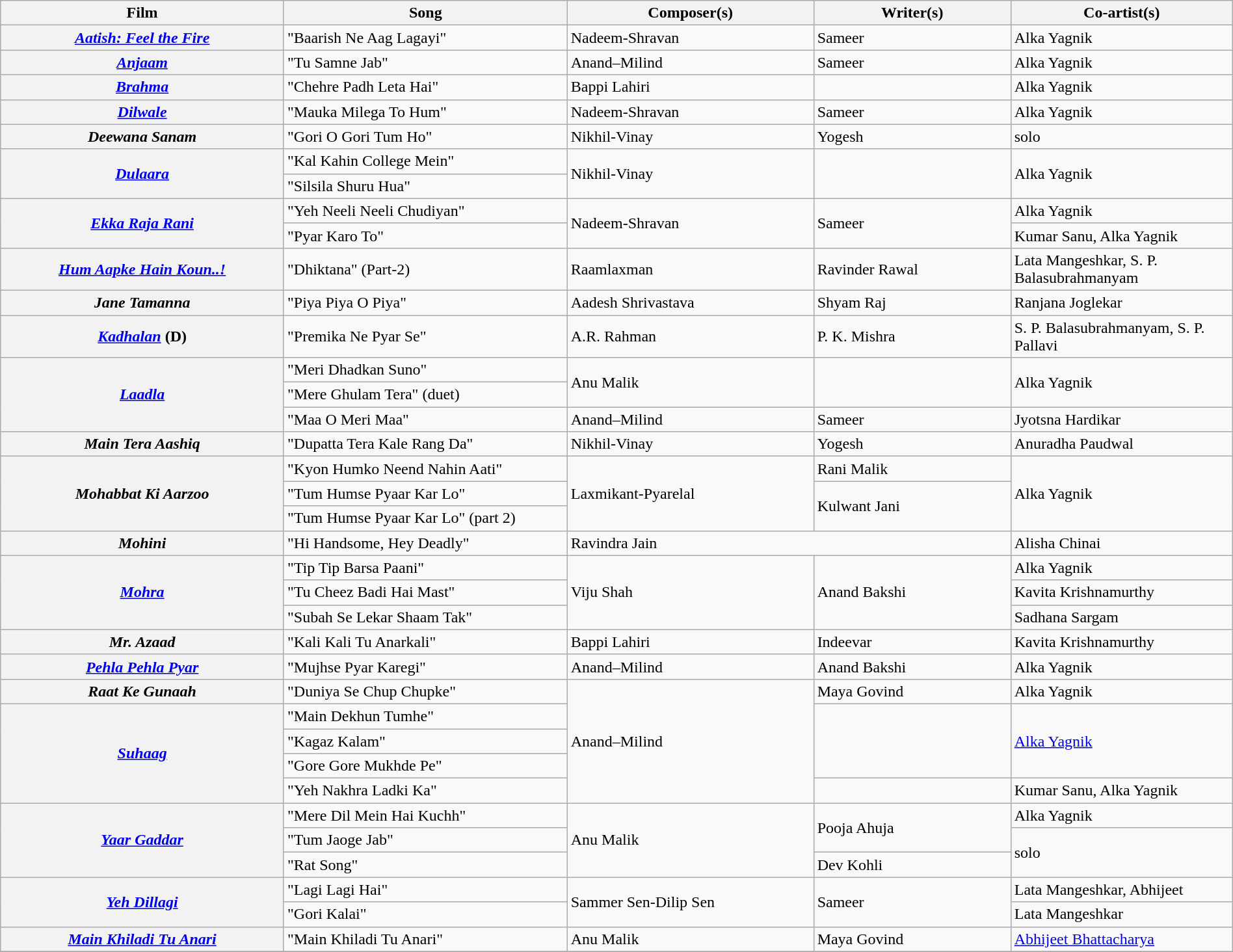<table class="wikitable plainrowheaders" width="100%" textcolor:#000;">
<tr>
<th scope="col" width=23%>Film</th>
<th scope="col" width=23%>Song</th>
<th scope="col" width=20%>Composer(s)</th>
<th scope="col" width=16%>Writer(s)</th>
<th scope="col" width=18%>Co-artist(s)</th>
</tr>
<tr>
<th rowspan=><em><a href='#'>Aatish: Feel the Fire</a></em></th>
<td>"Baarish Ne Aag Lagayi"</td>
<td rowspan=>Nadeem-Shravan</td>
<td rowspan=>Sameer</td>
<td>Alka Yagnik</td>
</tr>
<tr>
<th rowspan=><em><a href='#'>Anjaam</a></em></th>
<td>"Tu Samne Jab"</td>
<td>Anand–Milind</td>
<td>Sameer</td>
<td>Alka Yagnik</td>
</tr>
<tr>
<th><em><a href='#'>Brahma</a></em></th>
<td>"Chehre Padh Leta Hai"</td>
<td>Bappi Lahiri</td>
<td></td>
<td>Alka Yagnik</td>
</tr>
<tr>
<th rowspan=><em><a href='#'>Dilwale</a></em></th>
<td>"Mauka Milega To Hum"</td>
<td rowspan=>Nadeem-Shravan</td>
<td rowspan=>Sameer</td>
<td>Alka Yagnik</td>
</tr>
<tr>
<th><em>Deewana Sanam</em></th>
<td>"Gori O Gori Tum Ho"</td>
<td>Nikhil-Vinay</td>
<td>Yogesh</td>
<td>solo</td>
</tr>
<tr>
<th rowspan=2><em><a href='#'>Dulaara</a></em></th>
<td>"Kal Kahin College Mein"</td>
<td rowspan=2>Nikhil-Vinay</td>
<td rowspan=2></td>
<td rowspan=2>Alka Yagnik</td>
</tr>
<tr>
<td>"Silsila Shuru Hua"</td>
</tr>
<tr>
<th rowspan=2><em><a href='#'>Ekka Raja Rani</a></em></th>
<td>"Yeh Neeli Neeli Chudiyan"</td>
<td rowspan=2>Nadeem-Shravan</td>
<td rowspan=2>Sameer</td>
<td>Alka Yagnik</td>
</tr>
<tr>
<td>"Pyar Karo To"</td>
<td>Kumar Sanu, Alka Yagnik</td>
</tr>
<tr>
<th><em><a href='#'>Hum Aapke Hain Koun..!</a></em></th>
<td>"Dhiktana" (Part-2)</td>
<td>Raamlaxman</td>
<td>Ravinder Rawal</td>
<td>Lata Mangeshkar, S. P. Balasubrahmanyam</td>
</tr>
<tr>
<th><em>Jane Tamanna</em></th>
<td>"Piya Piya O Piya"</td>
<td>Aadesh Shrivastava</td>
<td>Shyam Raj</td>
<td>Ranjana Joglekar</td>
</tr>
<tr>
<th rowspan=><em><a href='#'>Kadhalan</a></em> (D)</th>
<td>"Premika Ne Pyar Se"</td>
<td rowspan=>A.R. Rahman</td>
<td rowspan=>P. K. Mishra</td>
<td>S. P. Balasubrahmanyam, S. P. Pallavi</td>
</tr>
<tr>
<th rowspan="3"><em><a href='#'>Laadla</a></em></th>
<td>"Meri Dhadkan Suno"</td>
<td rowspan=2>Anu Malik</td>
<td rowspan=2></td>
<td rowspan=2>Alka Yagnik</td>
</tr>
<tr>
<td>"Mere Ghulam Tera" (duet)</td>
</tr>
<tr>
<td>"Maa O Meri Maa"</td>
<td>Anand–Milind</td>
<td>Sameer</td>
<td>Jyotsna Hardikar</td>
</tr>
<tr>
<th><em>Main Tera Aashiq</em></th>
<td>"Dupatta Tera Kale Rang Da"</td>
<td>Nikhil-Vinay</td>
<td>Yogesh</td>
<td>Anuradha Paudwal</td>
</tr>
<tr>
<th rowspan=3><em>Mohabbat Ki Aarzoo</em></th>
<td>"Kyon Humko Neend Nahin Aati"</td>
<td rowspan=3>Laxmikant-Pyarelal</td>
<td>Rani Malik</td>
<td rowspan=3>Alka Yagnik</td>
</tr>
<tr>
<td>"Tum Humse Pyaar Kar Lo"</td>
<td rowspan=2>Kulwant Jani</td>
</tr>
<tr>
<td>"Tum Humse Pyaar Kar Lo" (part 2)</td>
</tr>
<tr>
<th><em>Mohini</em></th>
<td>"Hi Handsome, Hey Deadly"</td>
<td colspan=2>Ravindra Jain</td>
<td>Alisha Chinai</td>
</tr>
<tr>
<th rowspan=3><em><a href='#'>Mohra</a></em></th>
<td>"Tip Tip Barsa Paani"</td>
<td rowspan=3>Viju Shah</td>
<td rowspan=3>Anand Bakshi</td>
<td>Alka Yagnik</td>
</tr>
<tr>
<td>"Tu Cheez Badi Hai Mast"</td>
<td>Kavita Krishnamurthy</td>
</tr>
<tr>
<td>"Subah Se Lekar Shaam Tak"</td>
<td>Sadhana Sargam</td>
</tr>
<tr>
<th><em>Mr. Azaad</em></th>
<td>"Kali Kali Tu Anarkali"</td>
<td>Bappi Lahiri</td>
<td>Indeevar</td>
<td>Kavita Krishnamurthy</td>
</tr>
<tr>
<th rowspan=1><em><a href='#'>Pehla Pehla Pyar</a></em></th>
<td>"Mujhse Pyar Karegi"</td>
<td rowspan=1>Anand–Milind</td>
<td rowspan=1>Anand Bakshi</td>
<td>Alka Yagnik</td>
</tr>
<tr>
<th rowspan=><em>Raat Ke Gunaah</em></th>
<td>"Duniya Se Chup Chupke"</td>
<td rowspan=5>Anand–Milind</td>
<td rowspan=>Maya Govind</td>
<td>Alka Yagnik</td>
</tr>
<tr>
<th rowspan=4><em><a href='#'>Suhaag</a></em></th>
<td>"Main Dekhun Tumhe"</td>
<td rowspan=3></td>
<td rowspan=3><a href='#'>Alka Yagnik</a></td>
</tr>
<tr>
<td>"Kagaz Kalam"</td>
</tr>
<tr>
<td>"Gore Gore Mukhde Pe"</td>
</tr>
<tr>
<td>"Yeh Nakhra Ladki Ka"</td>
<td></td>
<td>Kumar Sanu, Alka Yagnik</td>
</tr>
<tr>
<th rowspan=3><em><a href='#'>Yaar Gaddar</a></em></th>
<td>"Mere Dil Mein Hai Kuchh"</td>
<td Rowspan=3>Anu Malik</td>
<td rowspan=2>Pooja Ahuja</td>
<td>Alka Yagnik</td>
</tr>
<tr>
<td>"Tum Jaoge Jab"</td>
<td rowspan=2>solo</td>
</tr>
<tr>
<td>"Rat Song"</td>
<td>Dev Kohli</td>
</tr>
<tr>
<th Rowspan=2><em><a href='#'>Yeh Dillagi</a></em></th>
<td>"Lagi Lagi Hai"</td>
<td rowspan=2>Sammer Sen-Dilip Sen</td>
<td rowspan=2>Sameer</td>
<td>Lata Mangeshkar, Abhijeet</td>
</tr>
<tr>
<td>"Gori Kalai"</td>
<td>Lata Mangeshkar</td>
</tr>
<tr>
<th><em><a href='#'>Main Khiladi Tu Anari</a></em></th>
<td>"Main Khiladi Tu Anari"</td>
<td>Anu Malik</td>
<td>Maya Govind</td>
<td><a href='#'>Abhijeet Bhattacharya</a></td>
</tr>
<tr>
</tr>
</table>
